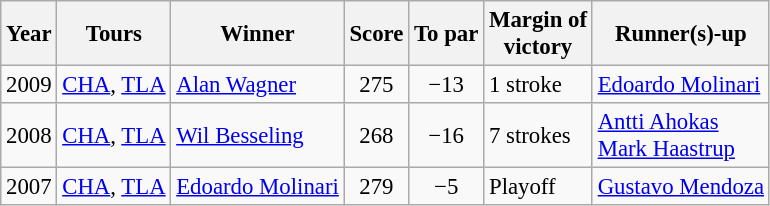<table class=wikitable style=font-size:95%>
<tr>
<th>Year</th>
<th>Tours</th>
<th>Winner</th>
<th>Score</th>
<th>To par</th>
<th>Margin of<br>victory</th>
<th>Runner(s)-up</th>
</tr>
<tr>
<td>2009</td>
<td><a href='#'>CHA</a>, <a href='#'>TLA</a></td>
<td> <a href='#'>Alan Wagner</a></td>
<td align=center>275</td>
<td align=center>−13</td>
<td>1 stroke</td>
<td> <a href='#'>Edoardo Molinari</a></td>
</tr>
<tr>
<td>2008</td>
<td><a href='#'>CHA</a>, <a href='#'>TLA</a></td>
<td> <a href='#'>Wil Besseling</a></td>
<td align=center>268</td>
<td align=center>−16</td>
<td>7 strokes</td>
<td> <a href='#'>Antti Ahokas</a><br> <a href='#'>Mark Haastrup</a></td>
</tr>
<tr>
<td>2007</td>
<td><a href='#'>CHA</a>, <a href='#'>TLA</a></td>
<td> <a href='#'>Edoardo Molinari</a></td>
<td align=center>279</td>
<td align=center>−5</td>
<td>Playoff</td>
<td> <a href='#'>Gustavo Mendoza</a></td>
</tr>
</table>
